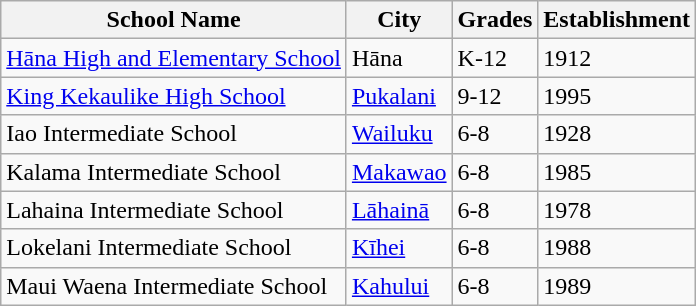<table class="wikitable">
<tr>
<th>School Name</th>
<th>City</th>
<th>Grades</th>
<th>Establishment</th>
</tr>
<tr>
<td><a href='#'>Hāna High and Elementary School</a></td>
<td>Hāna</td>
<td>K-12</td>
<td>1912</td>
</tr>
<tr>
<td><a href='#'>King Kekaulike High School</a></td>
<td><a href='#'>Pukalani</a></td>
<td>9-12</td>
<td>1995</td>
</tr>
<tr>
<td>Iao Intermediate School</td>
<td><a href='#'>Wailuku</a></td>
<td>6-8</td>
<td>1928</td>
</tr>
<tr>
<td>Kalama Intermediate School</td>
<td><a href='#'>Makawao</a></td>
<td>6-8</td>
<td>1985</td>
</tr>
<tr>
<td>Lahaina Intermediate School</td>
<td><a href='#'>Lāhainā</a></td>
<td>6-8</td>
<td>1978</td>
</tr>
<tr>
<td>Lokelani Intermediate School</td>
<td><a href='#'>Kīhei</a></td>
<td>6-8</td>
<td>1988</td>
</tr>
<tr>
<td>Maui Waena Intermediate School</td>
<td><a href='#'>Kahului</a></td>
<td>6-8</td>
<td>1989</td>
</tr>
</table>
